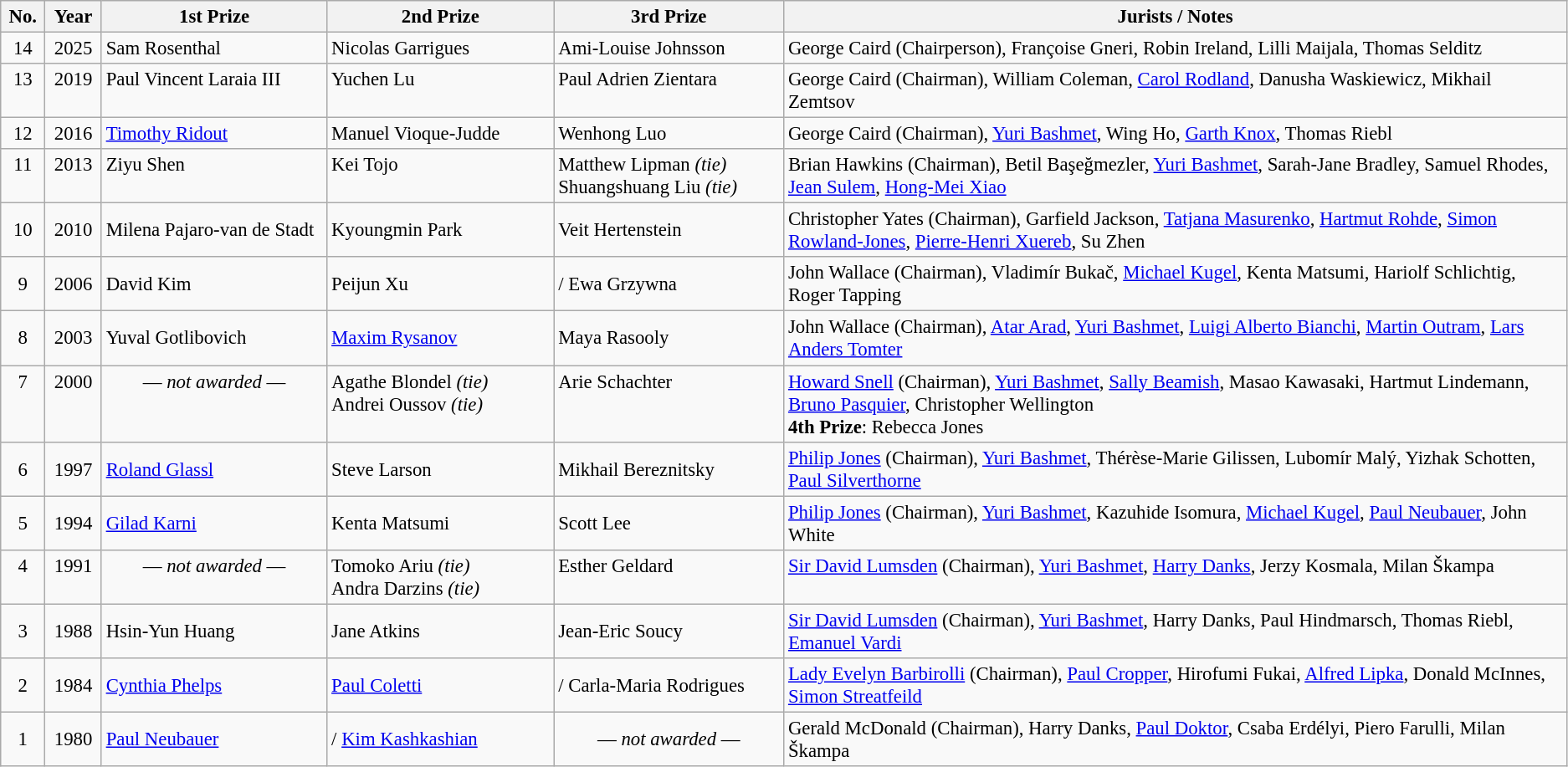<table class="wikitable" style="font-size: 95%">
<tr>
<th width="30">No.</th>
<th width="40">Year</th>
<th width="200">1st Prize</th>
<th width="200">2nd Prize</th>
<th width="200">3rd Prize</th>
<th width="50%;">Jurists / Notes</th>
</tr>
<tr valign=top>
<td align=center>14</td>
<td align=center>2025</td>
<td> Sam Rosenthal</td>
<td> Nicolas Garrigues</td>
<td> Ami-Louise Johnsson</td>
<td>George Caird (Chairperson), Françoise Gneri, Robin Ireland, Lilli Maijala, Thomas Selditz</td>
</tr>
<tr valign=top>
<td align=center>13</td>
<td align=center>2019</td>
<td> Paul Vincent Laraia III</td>
<td> Yuchen Lu</td>
<td> Paul Adrien Zientara</td>
<td>George Caird (Chairman), William Coleman, <a href='#'>Carol Rodland</a>, Danusha Waskiewicz, Mikhail Zemtsov</td>
</tr>
<tr valign=top>
<td align=center>12</td>
<td align=center>2016</td>
<td> <a href='#'>Timothy Ridout</a></td>
<td> Manuel Vioque-Judde</td>
<td> Wenhong Luo</td>
<td>George Caird (Chairman), <a href='#'>Yuri Bashmet</a>, Wing Ho, <a href='#'>Garth Knox</a>, Thomas Riebl</td>
</tr>
<tr valign=top>
<td align=center>11</td>
<td align=center>2013</td>
<td> Ziyu Shen</td>
<td> Kei Tojo</td>
<td> Matthew Lipman <em>(tie)</em> <br>   Shuangshuang Liu <em>(tie)</em></td>
<td>Brian Hawkins (Chairman), Betil Başeğmezler, <a href='#'>Yuri Bashmet</a>, Sarah-Jane Bradley, Samuel Rhodes, <a href='#'>Jean Sulem</a>, <a href='#'>Hong-Mei Xiao</a></td>
</tr>
<tr>
<td align=center>10</td>
<td align=center>2010</td>
<td> Milena Pajaro-van de Stadt</td>
<td> Kyoungmin Park</td>
<td> Veit Hertenstein</td>
<td>Christopher Yates (Chairman), Garfield Jackson, <a href='#'>Tatjana Masurenko</a>, <a href='#'>Hartmut Rohde</a>, <a href='#'>Simon Rowland-Jones</a>, <a href='#'>Pierre-Henri Xuereb</a>, Su Zhen</td>
</tr>
<tr>
<td align=center>9</td>
<td align=center>2006</td>
<td> David Kim</td>
<td> Peijun Xu</td>
<td> /  Ewa Grzywna</td>
<td>John Wallace (Chairman), Vladimír Bukač, <a href='#'>Michael Kugel</a>, Kenta Matsumi, Hariolf Schlichtig, Roger Tapping</td>
</tr>
<tr>
<td align=center>8</td>
<td align=center>2003</td>
<td> Yuval Gotlibovich</td>
<td> <a href='#'>Maxim Rysanov</a></td>
<td> Maya Rasooly</td>
<td>John Wallace (Chairman), <a href='#'>Atar Arad</a>, <a href='#'>Yuri Bashmet</a>, <a href='#'>Luigi Alberto Bianchi</a>, <a href='#'>Martin Outram</a>, <a href='#'>Lars Anders Tomter</a></td>
</tr>
<tr valign=top>
<td align=center>7</td>
<td align=center>2000</td>
<td align=center>— <em>not awarded</em> —</td>
<td> Agathe Blondel <em>(tie)</em> <br>  Andrei Oussov <em>(tie)</em></td>
<td> Arie Schachter</td>
<td><a href='#'>Howard Snell</a> (Chairman), <a href='#'>Yuri Bashmet</a>, <a href='#'>Sally Beamish</a>, Masao Kawasaki, Hartmut Lindemann, <a href='#'>Bruno Pasquier</a>, Christopher Wellington <br> <strong>4th Prize</strong>:  Rebecca Jones</td>
</tr>
<tr>
<td align=center>6</td>
<td align=center>1997</td>
<td> <a href='#'>Roland Glassl</a></td>
<td> Steve Larson </td>
<td> Mikhail Bereznitsky</td>
<td><a href='#'>Philip Jones</a> (Chairman), <a href='#'>Yuri Bashmet</a>, Thérèse-Marie Gilissen, Lubomír Malý, Yizhak Schotten, <a href='#'>Paul Silverthorne</a></td>
</tr>
<tr>
<td align=center>5</td>
<td align=center>1994</td>
<td> <a href='#'>Gilad Karni</a></td>
<td> Kenta Matsumi</td>
<td> Scott Lee</td>
<td><a href='#'>Philip Jones</a> (Chairman), <a href='#'>Yuri Bashmet</a>, Kazuhide Isomura, <a href='#'>Michael Kugel</a>, <a href='#'>Paul Neubauer</a>, John White</td>
</tr>
<tr valign=top>
<td align=center>4</td>
<td align=center>1991</td>
<td align=center>— <em>not awarded</em> —</td>
<td> Tomoko Ariu <em>(tie)</em> <br>  Andra Darzins <em>(tie)</em></td>
<td> Esther Geldard</td>
<td><a href='#'>Sir David Lumsden</a> (Chairman), <a href='#'>Yuri Bashmet</a>, <a href='#'>Harry Danks</a>, Jerzy Kosmala, Milan Škampa</td>
</tr>
<tr>
<td align=center>3</td>
<td align=center>1988</td>
<td> Hsin-Yun Huang</td>
<td> Jane Atkins</td>
<td> Jean-Eric Soucy</td>
<td><a href='#'>Sir David Lumsden</a> (Chairman), <a href='#'>Yuri Bashmet</a>, Harry Danks, Paul Hindmarsch, Thomas Riebl, <a href='#'>Emanuel Vardi</a></td>
</tr>
<tr>
<td align=center>2</td>
<td align=center>1984</td>
<td> <a href='#'>Cynthia Phelps</a></td>
<td> <a href='#'>Paul Coletti</a></td>
<td> /  Carla-Maria Rodrigues</td>
<td><a href='#'>Lady Evelyn Barbirolli</a> (Chairman), <a href='#'>Paul Cropper</a>, Hirofumi Fukai, <a href='#'>Alfred Lipka</a>, Donald McInnes, <a href='#'>Simon Streatfeild</a></td>
</tr>
<tr>
<td align=center>1</td>
<td align=center>1980</td>
<td> <a href='#'>Paul Neubauer</a></td>
<td> /  <a href='#'>Kim Kashkashian</a></td>
<td align=center>— <em>not awarded</em> —</td>
<td>Gerald McDonald (Chairman), Harry Danks, <a href='#'>Paul Doktor</a>, Csaba Erdélyi, Piero Farulli, Milan Škampa</td>
</tr>
</table>
